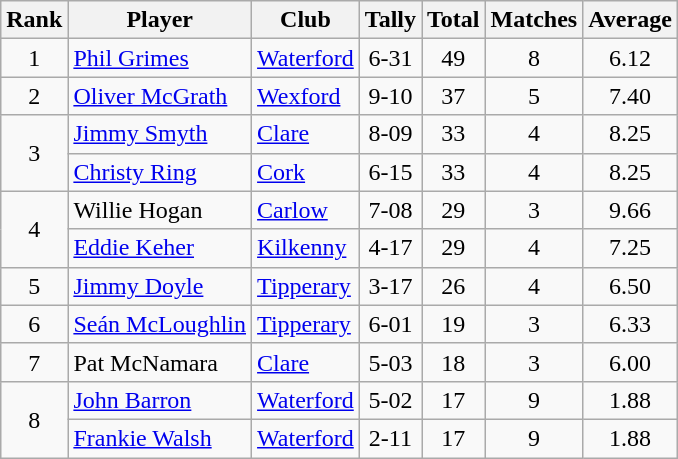<table class="wikitable">
<tr>
<th>Rank</th>
<th>Player</th>
<th>Club</th>
<th>Tally</th>
<th>Total</th>
<th>Matches</th>
<th>Average</th>
</tr>
<tr>
<td rowspan=1 align=center>1</td>
<td><a href='#'>Phil Grimes</a></td>
<td><a href='#'>Waterford</a></td>
<td align=center>6-31</td>
<td align=center>49</td>
<td align=center>8</td>
<td align=center>6.12</td>
</tr>
<tr>
<td rowspan=1 align=center>2</td>
<td><a href='#'>Oliver McGrath</a></td>
<td><a href='#'>Wexford</a></td>
<td align=center>9-10</td>
<td align=center>37</td>
<td align=center>5</td>
<td align=center>7.40</td>
</tr>
<tr>
<td rowspan=2 align=center>3</td>
<td><a href='#'>Jimmy Smyth</a></td>
<td><a href='#'>Clare</a></td>
<td align=center>8-09</td>
<td align=center>33</td>
<td align=center>4</td>
<td align=center>8.25</td>
</tr>
<tr>
<td><a href='#'>Christy Ring</a></td>
<td><a href='#'>Cork</a></td>
<td align=center>6-15</td>
<td align=center>33</td>
<td align=center>4</td>
<td align=center>8.25</td>
</tr>
<tr>
<td rowspan=2 align=center>4</td>
<td>Willie Hogan</td>
<td><a href='#'>Carlow</a></td>
<td align=center>7-08</td>
<td align=center>29</td>
<td align=center>3</td>
<td align=center>9.66</td>
</tr>
<tr>
<td><a href='#'>Eddie Keher</a></td>
<td><a href='#'>Kilkenny</a></td>
<td align=center>4-17</td>
<td align=center>29</td>
<td align=center>4</td>
<td align=center>7.25</td>
</tr>
<tr>
<td rowspan=1 align=center>5</td>
<td><a href='#'>Jimmy Doyle</a></td>
<td><a href='#'>Tipperary</a></td>
<td align=center>3-17</td>
<td align=center>26</td>
<td align=center>4</td>
<td align=center>6.50</td>
</tr>
<tr>
<td rowspan=1 align=center>6</td>
<td><a href='#'>Seán McLoughlin</a></td>
<td><a href='#'>Tipperary</a></td>
<td align=center>6-01</td>
<td align=center>19</td>
<td align=center>3</td>
<td align=center>6.33</td>
</tr>
<tr>
<td rowspan=1 align=center>7</td>
<td>Pat McNamara</td>
<td><a href='#'>Clare</a></td>
<td align=center>5-03</td>
<td align=center>18</td>
<td align=center>3</td>
<td align=center>6.00</td>
</tr>
<tr>
<td rowspan=2 align=center>8</td>
<td><a href='#'>John Barron</a></td>
<td><a href='#'>Waterford</a></td>
<td align=center>5-02</td>
<td align=center>17</td>
<td align=center>9</td>
<td align=center>1.88</td>
</tr>
<tr>
<td><a href='#'>Frankie Walsh</a></td>
<td><a href='#'>Waterford</a></td>
<td align=center>2-11</td>
<td align=center>17</td>
<td align=center>9</td>
<td align=center>1.88</td>
</tr>
</table>
